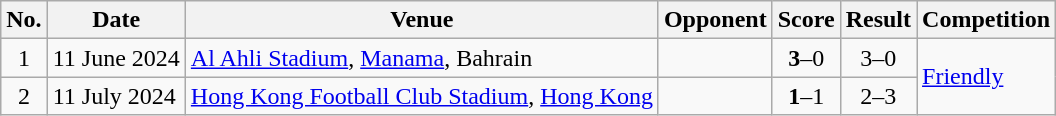<table class="wikitable sortable">
<tr>
<th scope="col">No.</th>
<th scope="col">Date</th>
<th scope="col">Venue</th>
<th scope="col">Opponent</th>
<th scope="col">Score</th>
<th scope="col">Result</th>
<th scope="col">Competition</th>
</tr>
<tr>
<td align=center>1</td>
<td>11 June 2024</td>
<td><a href='#'>Al Ahli Stadium</a>, <a href='#'>Manama</a>, Bahrain</td>
<td></td>
<td align=center><strong>3</strong>–0</td>
<td align=center>3–0</td>
<td rowspan=2><a href='#'>Friendly</a></td>
</tr>
<tr>
<td align=center>2</td>
<td>11 July 2024</td>
<td><a href='#'>Hong Kong Football Club Stadium</a>, <a href='#'>Hong Kong</a></td>
<td></td>
<td align=center><strong>1</strong>–1</td>
<td align=center>2–3</td>
</tr>
</table>
